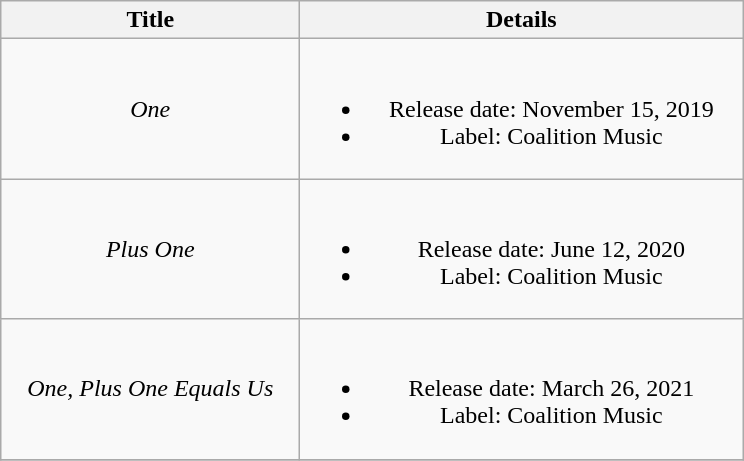<table class="wikitable plainrowheaders" style="text-align:center;">
<tr>
<th style="width:12em;">Title</th>
<th style="width:18em;">Details</th>
</tr>
<tr>
<td scope="row"><em>One</em></td>
<td><br><ul><li>Release date: November 15, 2019</li><li>Label: Coalition Music</li></ul></td>
</tr>
<tr>
<td><em>Plus One</em></td>
<td><br><ul><li>Release date: June 12, 2020</li><li>Label: Coalition Music</li></ul></td>
</tr>
<tr>
<td><em>One, Plus One Equals Us</em></td>
<td><br><ul><li>Release date: March 26, 2021</li><li>Label: Coalition Music</li></ul></td>
</tr>
<tr>
</tr>
</table>
